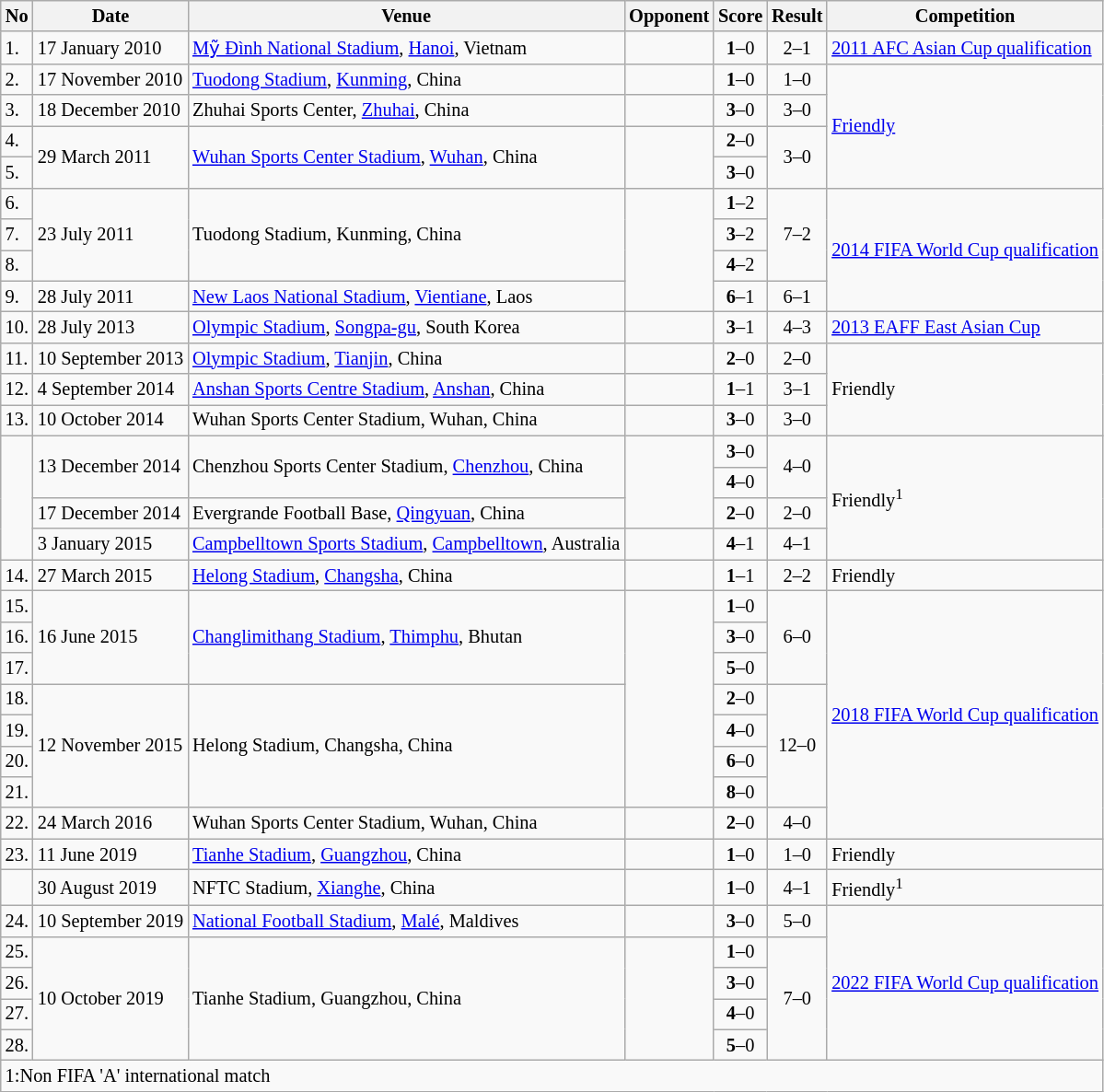<table class="wikitable" style="font-size:85%;">
<tr>
<th>No</th>
<th>Date</th>
<th>Venue</th>
<th>Opponent</th>
<th>Score</th>
<th>Result</th>
<th>Competition</th>
</tr>
<tr>
<td>1.</td>
<td>17 January 2010</td>
<td><a href='#'>Mỹ Đình National Stadium</a>, <a href='#'>Hanoi</a>, Vietnam</td>
<td></td>
<td align=center><strong>1</strong>–0</td>
<td align=center>2–1</td>
<td><a href='#'>2011 AFC Asian Cup qualification</a></td>
</tr>
<tr>
<td>2.</td>
<td>17 November 2010</td>
<td><a href='#'>Tuodong Stadium</a>, <a href='#'>Kunming</a>, China</td>
<td></td>
<td align=center><strong>1</strong>–0</td>
<td align=center>1–0</td>
<td rowspan=4><a href='#'>Friendly</a></td>
</tr>
<tr>
<td>3.</td>
<td>18 December 2010</td>
<td>Zhuhai Sports Center, <a href='#'>Zhuhai</a>, China</td>
<td></td>
<td align=center><strong>3</strong>–0</td>
<td align=center>3–0</td>
</tr>
<tr>
<td>4.</td>
<td rowspan=2>29 March 2011</td>
<td rowspan=2><a href='#'>Wuhan Sports Center Stadium</a>, <a href='#'>Wuhan</a>, China</td>
<td rowspan=2></td>
<td align=center><strong>2</strong>–0</td>
<td rowspan=2 align=center>3–0</td>
</tr>
<tr>
<td>5.</td>
<td align=center><strong>3</strong>–0</td>
</tr>
<tr>
<td>6.</td>
<td rowspan=3>23 July 2011</td>
<td rowspan=3>Tuodong Stadium, Kunming, China</td>
<td rowspan=4></td>
<td align=center><strong>1</strong>–2</td>
<td rowspan=3 align=center>7–2</td>
<td rowspan=4><a href='#'>2014 FIFA World Cup qualification</a></td>
</tr>
<tr>
<td>7.</td>
<td align=center><strong>3</strong>–2</td>
</tr>
<tr>
<td>8.</td>
<td align=center><strong>4</strong>–2</td>
</tr>
<tr>
<td>9.</td>
<td>28 July 2011</td>
<td><a href='#'>New Laos National Stadium</a>, <a href='#'>Vientiane</a>, Laos</td>
<td align=center><strong>6</strong>–1</td>
<td align=center>6–1</td>
</tr>
<tr>
<td>10.</td>
<td>28 July 2013</td>
<td><a href='#'>Olympic Stadium</a>, <a href='#'>Songpa-gu</a>, South Korea</td>
<td></td>
<td align=center><strong>3</strong>–1</td>
<td align=center>4–3</td>
<td><a href='#'>2013 EAFF East Asian Cup</a></td>
</tr>
<tr>
<td>11.</td>
<td>10 September 2013</td>
<td><a href='#'>Olympic Stadium</a>, <a href='#'>Tianjin</a>, China</td>
<td></td>
<td align=center><strong>2</strong>–0</td>
<td align=center>2–0</td>
<td rowspan=3>Friendly</td>
</tr>
<tr>
<td>12.</td>
<td>4 September 2014</td>
<td><a href='#'>Anshan Sports Centre Stadium</a>, <a href='#'>Anshan</a>, China</td>
<td></td>
<td align=center><strong>1</strong>–1</td>
<td align=center>3–1</td>
</tr>
<tr>
<td>13.</td>
<td>10 October 2014</td>
<td>Wuhan Sports Center Stadium, Wuhan, China</td>
<td></td>
<td align=center><strong>3</strong>–0</td>
<td align=center>3–0</td>
</tr>
<tr>
<td rowspan=4></td>
<td rowspan=2>13 December 2014</td>
<td rowspan=2>Chenzhou Sports Center Stadium, <a href='#'>Chenzhou</a>, China</td>
<td rowspan=3></td>
<td align=center><strong>3</strong>–0</td>
<td rowspan=2 align=center>4–0</td>
<td rowspan=4>Friendly<sup>1</sup></td>
</tr>
<tr>
<td align=center><strong>4</strong>–0</td>
</tr>
<tr>
<td>17 December 2014</td>
<td>Evergrande Football Base, <a href='#'>Qingyuan</a>, China</td>
<td align=center><strong>2</strong>–0</td>
<td align=center>2–0</td>
</tr>
<tr>
<td>3 January 2015</td>
<td><a href='#'>Campbelltown Sports Stadium</a>, <a href='#'>Campbelltown</a>, Australia</td>
<td></td>
<td align=center><strong>4</strong>–1</td>
<td align=center>4–1</td>
</tr>
<tr>
<td>14.</td>
<td>27 March 2015</td>
<td><a href='#'>Helong Stadium</a>, <a href='#'>Changsha</a>, China</td>
<td></td>
<td align=center><strong>1</strong>–1</td>
<td align=center>2–2</td>
<td>Friendly</td>
</tr>
<tr>
<td>15.</td>
<td rowspan=3>16 June 2015</td>
<td rowspan=3><a href='#'>Changlimithang Stadium</a>, <a href='#'>Thimphu</a>, Bhutan</td>
<td rowspan=7></td>
<td align=center><strong>1</strong>–0</td>
<td rowspan=3 align=center>6–0</td>
<td rowspan=8><a href='#'>2018 FIFA World Cup qualification</a></td>
</tr>
<tr>
<td>16.</td>
<td align=center><strong>3</strong>–0</td>
</tr>
<tr>
<td>17.</td>
<td align=center><strong>5</strong>–0</td>
</tr>
<tr>
<td>18.</td>
<td rowspan=4>12 November 2015</td>
<td rowspan=4>Helong Stadium, Changsha, China</td>
<td align=center><strong>2</strong>–0</td>
<td rowspan=4 align=center>12–0</td>
</tr>
<tr>
<td>19.</td>
<td align=center><strong>4</strong>–0</td>
</tr>
<tr>
<td>20.</td>
<td align=center><strong>6</strong>–0</td>
</tr>
<tr>
<td>21.</td>
<td align=center><strong>8</strong>–0</td>
</tr>
<tr>
<td>22.</td>
<td>24 March 2016</td>
<td>Wuhan Sports Center Stadium, Wuhan, China</td>
<td></td>
<td align=center><strong>2</strong>–0</td>
<td align=center>4–0</td>
</tr>
<tr>
<td>23.</td>
<td>11 June 2019</td>
<td><a href='#'>Tianhe Stadium</a>, <a href='#'>Guangzhou</a>, China</td>
<td></td>
<td align=center><strong>1</strong>–0</td>
<td align=center>1–0</td>
<td>Friendly</td>
</tr>
<tr>
<td></td>
<td>30 August 2019</td>
<td>NFTC Stadium, <a href='#'>Xianghe</a>, China</td>
<td></td>
<td align=center><strong>1</strong>–0</td>
<td align=center>4–1</td>
<td>Friendly<sup>1</sup></td>
</tr>
<tr>
<td>24.</td>
<td>10 September 2019</td>
<td><a href='#'>National Football Stadium</a>, <a href='#'>Malé</a>, Maldives</td>
<td></td>
<td align=center><strong>3</strong>–0</td>
<td align=center>5–0</td>
<td rowspan=5><a href='#'>2022 FIFA World Cup qualification</a></td>
</tr>
<tr>
<td>25.</td>
<td rowspan=4>10 October 2019</td>
<td rowspan=4>Tianhe Stadium, Guangzhou, China</td>
<td rowspan=4></td>
<td align=center><strong>1</strong>–0</td>
<td rowspan=4 align=center>7–0</td>
</tr>
<tr>
<td>26.</td>
<td align=center><strong>3</strong>–0</td>
</tr>
<tr>
<td>27.</td>
<td align=center><strong>4</strong>–0</td>
</tr>
<tr>
<td>28.</td>
<td align=center><strong>5</strong>–0</td>
</tr>
<tr>
<td colspan=7 align=left>1:Non FIFA 'A' international match</td>
</tr>
</table>
